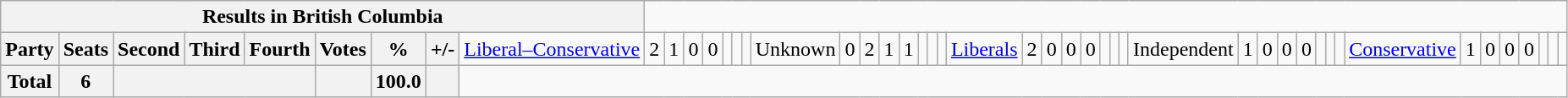<table class="wikitable">
<tr>
<th colspan=10>Results in British Columbia</th>
</tr>
<tr>
<th colspan=2>Party</th>
<th>Seats</th>
<th>Second</th>
<th>Third</th>
<th>Fourth</th>
<th>Votes</th>
<th>%</th>
<th>+/-<br></th>
<td><a href='#'>Liberal–Conservative</a></td>
<td align="right">2</td>
<td align="right">1</td>
<td align="right">0</td>
<td align="right">0</td>
<td align="right"></td>
<td align="right"></td>
<td align="right"><br></td>
<td>Unknown</td>
<td align="right">0</td>
<td align="right">2</td>
<td align="right">1</td>
<td align="right">1</td>
<td align="right"></td>
<td align="right"></td>
<td align="right"><br></td>
<td><a href='#'>Liberals</a></td>
<td align="right">2</td>
<td align="right">0</td>
<td align="right">0</td>
<td align="right">0</td>
<td align="right"></td>
<td align="right"></td>
<td align="right"><br></td>
<td>Independent</td>
<td align="right">1</td>
<td align="right">0</td>
<td align="right">0</td>
<td align="right">0</td>
<td align="right"></td>
<td align="right"></td>
<td align="right"><br></td>
<td><a href='#'>Conservative</a></td>
<td align="right">1</td>
<td align="right">0</td>
<td align="right">0</td>
<td align="right">0</td>
<td align="right"></td>
<td align="right"></td>
<td align="right"></td>
</tr>
<tr>
<th colspan="2">Total</th>
<th>6</th>
<th colspan="3"></th>
<th></th>
<th>100.0</th>
<th></th>
</tr>
</table>
